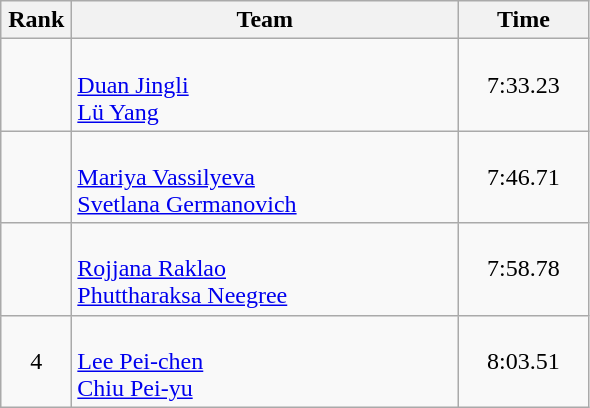<table class=wikitable style="text-align:center">
<tr>
<th width=40>Rank</th>
<th width=250>Team</th>
<th width=80>Time</th>
</tr>
<tr>
<td></td>
<td align=left><br><a href='#'>Duan Jingli</a><br><a href='#'>Lü Yang</a></td>
<td>7:33.23</td>
</tr>
<tr>
<td></td>
<td align=left><br><a href='#'>Mariya Vassilyeva</a><br><a href='#'>Svetlana Germanovich</a></td>
<td>7:46.71</td>
</tr>
<tr>
<td></td>
<td align=left><br><a href='#'>Rojjana Raklao</a><br><a href='#'>Phuttharaksa Neegree</a></td>
<td>7:58.78</td>
</tr>
<tr>
<td>4</td>
<td align=left><br><a href='#'>Lee Pei-chen</a><br><a href='#'>Chiu Pei-yu</a></td>
<td>8:03.51</td>
</tr>
</table>
